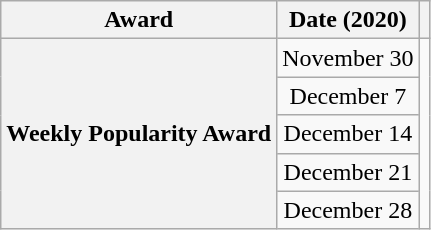<table class="wikitable plainrowheaders" style="text-align:center;">
<tr>
<th scope="col">Award</th>
<th scope="col">Date (2020)</th>
<th scope="col" class="unsortable"></th>
</tr>
<tr>
<th scope="row" rowspan="5">Weekly Popularity Award</th>
<td>November 30</td>
<td rowspan="5"></td>
</tr>
<tr>
<td>December 7</td>
</tr>
<tr>
<td>December 14</td>
</tr>
<tr>
<td>December 21</td>
</tr>
<tr>
<td>December 28</td>
</tr>
</table>
